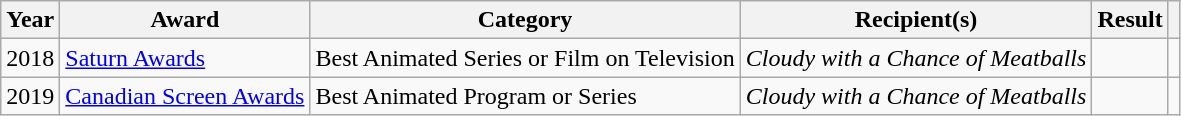<table class="wikitable sortable plainrowheaders">
<tr>
<th scope="col">Year</th>
<th scope="col">Award</th>
<th scope="col">Category</th>
<th scope="col">Recipient(s)</th>
<th scope="col">Result</th>
<th scope="col" class="unsortable"></th>
</tr>
<tr>
<td>2018</td>
<td><a href='#'>Saturn Awards</a></td>
<td>Best Animated Series or Film on Television</td>
<td><em>Cloudy with a Chance of Meatballs</em></td>
<td></td>
<td style="text-align:center;"></td>
</tr>
<tr>
<td>2019</td>
<td><a href='#'>Canadian Screen Awards</a></td>
<td>Best Animated Program or Series</td>
<td><em>Cloudy with a Chance of Meatballs</em></td>
<td></td>
<td style="text-align:center;"></td>
</tr>
</table>
